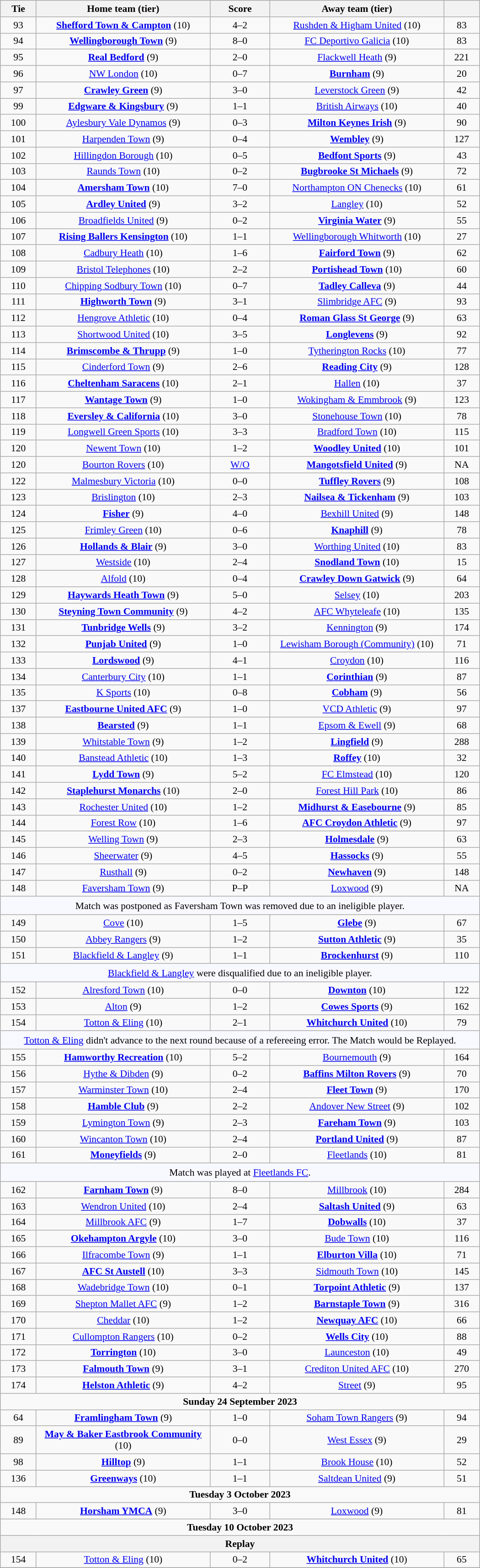<table class="wikitable" style="width:700px;text-align:center;font-size:90%">
<tr>
<th scope="col" style="width: 7.50%">Tie</th>
<th scope="col" style="width:36.25%">Home team (tier)</th>
<th scope="col" style="width:12.50%">Score</th>
<th scope="col" style="width:36.25%">Away team (tier)</th>
<th scope="col" style="width: 7.50%"></th>
</tr>
<tr>
<td>93</td>
<td><strong><a href='#'>Shefford Town & Campton</a></strong> (10)</td>
<td>4–2</td>
<td><a href='#'>Rushden & Higham United</a> (10)</td>
<td>83</td>
</tr>
<tr>
<td>94</td>
<td><strong><a href='#'>Wellingborough Town</a></strong> (9)</td>
<td>8–0</td>
<td><a href='#'>FC Deportivo Galicia</a> (10)</td>
<td>83</td>
</tr>
<tr>
<td>95</td>
<td><strong><a href='#'>Real Bedford</a></strong> (9)</td>
<td>2–0</td>
<td><a href='#'>Flackwell Heath</a> (9)</td>
<td>221</td>
</tr>
<tr>
<td>96</td>
<td><a href='#'>NW London</a> (10)</td>
<td>0–7</td>
<td><strong><a href='#'>Burnham</a></strong> (9)</td>
<td>20</td>
</tr>
<tr>
<td>97</td>
<td><strong><a href='#'>Crawley Green</a></strong> (9)</td>
<td>3–0</td>
<td><a href='#'>Leverstock Green</a> (9)</td>
<td>42</td>
</tr>
<tr>
<td>99</td>
<td><strong><a href='#'>Edgware & Kingsbury</a></strong> (9)</td>
<td>1–1 </td>
<td><a href='#'>British Airways</a> (10)</td>
<td>40</td>
</tr>
<tr>
<td>100</td>
<td><a href='#'>Aylesbury Vale Dynamos</a> (9)</td>
<td>0–3</td>
<td><strong><a href='#'>Milton Keynes Irish</a></strong> (9)</td>
<td>90</td>
</tr>
<tr>
<td>101</td>
<td><a href='#'>Harpenden Town</a> (9)</td>
<td>0–4</td>
<td><strong><a href='#'>Wembley</a></strong> (9)</td>
<td>127</td>
</tr>
<tr>
<td>102</td>
<td><a href='#'>Hillingdon Borough</a> (10)</td>
<td>0–5</td>
<td><strong><a href='#'>Bedfont Sports</a></strong> (9)</td>
<td>43</td>
</tr>
<tr>
<td>103</td>
<td><a href='#'>Raunds Town</a> (10)</td>
<td>0–2</td>
<td><strong><a href='#'>Bugbrooke St Michaels</a></strong> (9)</td>
<td>72</td>
</tr>
<tr>
<td>104</td>
<td><strong><a href='#'>Amersham Town</a></strong> (10)</td>
<td>7–0</td>
<td><a href='#'>Northampton ON Chenecks</a> (10)</td>
<td>61</td>
</tr>
<tr>
<td>105</td>
<td><strong><a href='#'>Ardley United</a></strong> (9)</td>
<td>3–2</td>
<td><a href='#'>Langley</a> (10)</td>
<td>52</td>
</tr>
<tr>
<td>106</td>
<td><a href='#'>Broadfields United</a> (9)</td>
<td>0–2</td>
<td><strong><a href='#'>Virginia Water</a></strong> (9)</td>
<td>55</td>
</tr>
<tr>
<td>107</td>
<td><strong><a href='#'>Rising Ballers Kensington</a></strong> (10)</td>
<td>1–1 </td>
<td><a href='#'>Wellingborough Whitworth</a> (10)</td>
<td>27</td>
</tr>
<tr>
<td>108</td>
<td><a href='#'>Cadbury Heath</a> (10)</td>
<td>1–6</td>
<td><strong><a href='#'>Fairford Town</a></strong> (9)</td>
<td>62</td>
</tr>
<tr>
<td>109</td>
<td><a href='#'>Bristol Telephones</a> (10)</td>
<td>2–2 </td>
<td><strong><a href='#'>Portishead Town</a></strong> (10)</td>
<td>60</td>
</tr>
<tr>
<td>110</td>
<td><a href='#'>Chipping Sodbury Town</a> (10)</td>
<td>0–7</td>
<td><strong><a href='#'>Tadley Calleva</a></strong> (9)</td>
<td>44</td>
</tr>
<tr>
<td>111</td>
<td><strong><a href='#'>Highworth Town</a></strong> (9)</td>
<td>3–1</td>
<td><a href='#'>Slimbridge AFC</a> (9)</td>
<td>93</td>
</tr>
<tr>
<td>112</td>
<td><a href='#'>Hengrove Athletic</a> (10)</td>
<td>0–4</td>
<td><strong><a href='#'>Roman Glass St George</a></strong> (9)</td>
<td>63</td>
</tr>
<tr>
<td>113</td>
<td><a href='#'>Shortwood United</a> (10)</td>
<td>3–5</td>
<td><strong><a href='#'>Longlevens</a></strong> (9)</td>
<td>92</td>
</tr>
<tr>
<td>114</td>
<td><strong><a href='#'>Brimscombe & Thrupp</a></strong> (9)</td>
<td>1–0</td>
<td><a href='#'>Tytherington Rocks</a> (10)</td>
<td>77</td>
</tr>
<tr>
<td>115</td>
<td><a href='#'>Cinderford Town</a> (9)</td>
<td>2–6</td>
<td><strong><a href='#'>Reading City</a></strong> (9)</td>
<td>128</td>
</tr>
<tr>
<td>116</td>
<td><strong><a href='#'>Cheltenham Saracens</a></strong> (10)</td>
<td>2–1</td>
<td><a href='#'>Hallen</a> (10)</td>
<td>37</td>
</tr>
<tr>
<td>117</td>
<td><strong><a href='#'>Wantage Town</a></strong> (9)</td>
<td>1–0</td>
<td><a href='#'>Wokingham & Emmbrook</a> (9)</td>
<td>123</td>
</tr>
<tr>
<td>118</td>
<td><strong><a href='#'>Eversley & California</a></strong> (10)</td>
<td>3–0</td>
<td><a href='#'>Stonehouse Town</a> (10)</td>
<td>78</td>
</tr>
<tr>
<td>119</td>
<td><a href='#'>Longwell Green Sports</a> (10)</td>
<td>3–3 </td>
<td><a href='#'>Bradford Town</a> (10)</td>
<td>115</td>
</tr>
<tr>
<td>120</td>
<td><a href='#'>Newent Town</a> (10)</td>
<td>1–2</td>
<td><strong><a href='#'>Woodley United</a></strong> (10)</td>
<td>101</td>
</tr>
<tr>
<td>120</td>
<td><a href='#'>Bourton Rovers</a> (10)</td>
<td><a href='#'>W/O</a></td>
<td><strong><a href='#'>Mangotsfield United</a></strong> (9)</td>
<td>NA</td>
</tr>
<tr>
<td>122</td>
<td><a href='#'>Malmesbury Victoria</a> (10)</td>
<td>0–0 </td>
<td><strong><a href='#'>Tuffley Rovers</a></strong> (9)</td>
<td>108</td>
</tr>
<tr>
<td>123</td>
<td><a href='#'>Brislington</a> (10)</td>
<td>2–3</td>
<td><strong><a href='#'>Nailsea & Tickenham</a></strong> (9)</td>
<td>103</td>
</tr>
<tr>
<td>124</td>
<td><strong><a href='#'>Fisher</a></strong> (9)</td>
<td>4–0</td>
<td><a href='#'>Bexhill United</a> (9)</td>
<td>148</td>
</tr>
<tr>
<td>125</td>
<td><a href='#'>Frimley Green</a> (10)</td>
<td>0–6</td>
<td><strong><a href='#'>Knaphill</a></strong> (9)</td>
<td>78</td>
</tr>
<tr>
<td>126</td>
<td><strong><a href='#'>Hollands & Blair</a></strong> (9)</td>
<td>3–0</td>
<td><a href='#'>Worthing United</a> (10)</td>
<td>83</td>
</tr>
<tr>
<td>127</td>
<td><a href='#'>Westside</a> (10)</td>
<td>2–4</td>
<td><strong><a href='#'>Snodland Town</a></strong> (10)</td>
<td>15</td>
</tr>
<tr>
<td>128</td>
<td><a href='#'>Alfold</a> (10)</td>
<td>0–4</td>
<td><strong><a href='#'>Crawley Down Gatwick</a></strong> (9)</td>
<td>64</td>
</tr>
<tr>
<td>129</td>
<td><strong><a href='#'>Haywards Heath Town</a></strong> (9)</td>
<td>5–0</td>
<td><a href='#'>Selsey</a> (10)</td>
<td>203</td>
</tr>
<tr>
<td>130</td>
<td><strong><a href='#'>Steyning Town Community</a></strong> (9)</td>
<td>4–2</td>
<td><a href='#'>AFC Whyteleafe</a> (10)</td>
<td>135</td>
</tr>
<tr>
<td>131</td>
<td><strong><a href='#'>Tunbridge Wells</a></strong> (9)</td>
<td>3–2</td>
<td><a href='#'>Kennington</a> (9)</td>
<td>174</td>
</tr>
<tr>
<td>132</td>
<td><strong><a href='#'>Punjab United</a></strong> (9)</td>
<td>1–0</td>
<td><a href='#'>Lewisham Borough (Community)</a> (10)</td>
<td>71</td>
</tr>
<tr>
<td>133</td>
<td><strong><a href='#'>Lordswood</a></strong> (9)</td>
<td>4–1</td>
<td><a href='#'>Croydon</a> (10)</td>
<td>116</td>
</tr>
<tr>
<td>134</td>
<td><a href='#'>Canterbury City</a> (10)</td>
<td>1–1 </td>
<td><strong><a href='#'>Corinthian</a></strong> (9)</td>
<td>87</td>
</tr>
<tr>
<td>135</td>
<td><a href='#'>K Sports</a> (10)</td>
<td>0–8</td>
<td><strong><a href='#'>Cobham</a></strong> (9)</td>
<td>56</td>
</tr>
<tr>
<td>137</td>
<td><strong><a href='#'>Eastbourne United AFC</a></strong> (9)</td>
<td>1–0</td>
<td><a href='#'>VCD Athletic</a> (9)</td>
<td>97</td>
</tr>
<tr>
<td>138</td>
<td><strong><a href='#'>Bearsted</a></strong> (9)</td>
<td>1–1 </td>
<td><a href='#'>Epsom & Ewell</a> (9)</td>
<td>68</td>
</tr>
<tr>
<td>139</td>
<td><a href='#'>Whitstable Town</a> (9)</td>
<td>1–2</td>
<td><strong><a href='#'>Lingfield</a></strong> (9)</td>
<td>288</td>
</tr>
<tr>
<td>140</td>
<td><a href='#'>Banstead Athletic</a> (10)</td>
<td>1–3</td>
<td><strong><a href='#'>Roffey</a></strong> (10)</td>
<td>32</td>
</tr>
<tr>
<td>141</td>
<td><strong><a href='#'>Lydd Town</a></strong> (9)</td>
<td>5–2</td>
<td><a href='#'>FC Elmstead</a> (10)</td>
<td>120</td>
</tr>
<tr>
<td>142</td>
<td><strong><a href='#'>Staplehurst Monarchs</a></strong> (10)</td>
<td>2–0</td>
<td><a href='#'>Forest Hill Park</a> (10)</td>
<td>86</td>
</tr>
<tr>
<td>143</td>
<td><a href='#'>Rochester United</a> (10)</td>
<td>1–2</td>
<td><strong><a href='#'>Midhurst & Easebourne</a></strong> (9)</td>
<td>85</td>
</tr>
<tr>
<td>144</td>
<td><a href='#'>Forest Row</a> (10)</td>
<td>1–6</td>
<td><strong><a href='#'>AFC Croydon Athletic</a></strong> (9)</td>
<td>97</td>
</tr>
<tr>
<td>145</td>
<td><a href='#'>Welling Town</a> (9)</td>
<td>2–3</td>
<td><strong><a href='#'>Holmesdale</a></strong> (9)</td>
<td>63</td>
</tr>
<tr>
<td>146</td>
<td><a href='#'>Sheerwater</a> (9)</td>
<td>4–5</td>
<td><strong><a href='#'>Hassocks</a></strong> (9)</td>
<td>55</td>
</tr>
<tr>
<td>147</td>
<td><a href='#'>Rusthall</a> (9)</td>
<td>0–2</td>
<td><strong><a href='#'>Newhaven</a></strong> (9)</td>
<td>148</td>
</tr>
<tr>
<td>148</td>
<td><a href='#'>Faversham Town</a> (9)</td>
<td>P–P</td>
<td><a href='#'>Loxwood</a> (9)</td>
<td>NA</td>
</tr>
<tr>
<td colspan="5" style="background:GhostWhite;height:20px;text-align:center">Match was postponed as Faversham Town was removed due to an ineligible player.</td>
</tr>
<tr>
<td>149</td>
<td><a href='#'>Cove</a> (10)</td>
<td>1–5</td>
<td><strong><a href='#'>Glebe</a></strong> (9)</td>
<td>67</td>
</tr>
<tr>
<td>150</td>
<td><a href='#'>Abbey Rangers</a> (9)</td>
<td>1–2</td>
<td><strong><a href='#'>Sutton Athletic</a></strong> (9)</td>
<td>35</td>
</tr>
<tr>
<td>151</td>
<td><a href='#'>Blackfield & Langley</a> (9)</td>
<td>1–1 </td>
<td><strong><a href='#'>Brockenhurst</a></strong> (9)</td>
<td>110</td>
</tr>
<tr>
<td colspan="5" style="background:GhostWhite;height:20px;text-align:center"><a href='#'>Blackfield & Langley</a> were disqualified due to an ineligible player.</td>
</tr>
<tr>
<td>152</td>
<td><a href='#'>Alresford Town</a> (10)</td>
<td>0–0 </td>
<td><strong><a href='#'>Downton</a></strong> (10)</td>
<td>122</td>
</tr>
<tr>
<td>153</td>
<td><a href='#'>Alton</a> (9)</td>
<td>1–2</td>
<td><strong><a href='#'>Cowes Sports</a></strong> (9)</td>
<td>162</td>
</tr>
<tr>
<td>154</td>
<td><a href='#'>Totton & Eling</a> (10)</td>
<td>2–1</td>
<td><strong><a href='#'>Whitchurch United</a></strong> (10)</td>
<td>79</td>
</tr>
<tr>
<td colspan="5" style="background:GhostWhite;height:20px;text-align:center"><a href='#'>Totton & Eling</a> didn't advance to the next round because of a refereeing error. The Match would be Replayed.</td>
</tr>
<tr>
<td>155</td>
<td><strong><a href='#'>Hamworthy Recreation</a></strong> (10)</td>
<td>5–2</td>
<td><a href='#'>Bournemouth</a> (9)</td>
<td>164</td>
</tr>
<tr>
<td>156</td>
<td><a href='#'>Hythe & Dibden</a> (9)</td>
<td>0–2</td>
<td><strong><a href='#'>Baffins Milton Rovers</a></strong> (9)</td>
<td>70</td>
</tr>
<tr>
<td>157</td>
<td><a href='#'>Warminster Town</a> (10)</td>
<td>2–4</td>
<td><strong><a href='#'>Fleet Town</a></strong> (9)</td>
<td>170</td>
</tr>
<tr>
<td>158</td>
<td><strong><a href='#'>Hamble Club</a></strong> (9)</td>
<td>2–2 </td>
<td><a href='#'>Andover New Street</a> (9)</td>
<td>102</td>
</tr>
<tr>
<td>159</td>
<td><a href='#'>Lymington Town</a> (9)</td>
<td>2–3</td>
<td><strong><a href='#'>Fareham Town</a></strong> (9)</td>
<td>103</td>
</tr>
<tr>
<td>160</td>
<td><a href='#'>Wincanton Town</a> (10)</td>
<td>2–4</td>
<td><strong><a href='#'>Portland United</a></strong> (9)</td>
<td>87</td>
</tr>
<tr>
<td>161</td>
<td><strong><a href='#'>Moneyfields</a></strong> (9)</td>
<td>2–0</td>
<td><a href='#'>Fleetlands</a> (10)</td>
<td>81</td>
</tr>
<tr>
<td colspan="5" style="background:GhostWhite;height:20px;text-align:center">Match was played at <a href='#'>Fleetlands FC</a>.</td>
</tr>
<tr>
<td>162</td>
<td><strong><a href='#'>Farnham Town</a></strong> (9)</td>
<td>8–0</td>
<td><a href='#'>Millbrook</a> (10)</td>
<td>284</td>
</tr>
<tr>
<td>163</td>
<td><a href='#'>Wendron United</a> (10)</td>
<td>2–4</td>
<td><strong><a href='#'>Saltash United</a></strong> (9)</td>
<td>63</td>
</tr>
<tr>
<td>164</td>
<td><a href='#'>Millbrook AFC</a> (9)</td>
<td>1–7</td>
<td><strong><a href='#'>Dobwalls</a></strong> (10)</td>
<td>37</td>
</tr>
<tr>
<td>165</td>
<td><strong><a href='#'>Okehampton Argyle</a></strong> (10)</td>
<td>3–0</td>
<td><a href='#'>Bude Town</a> (10)</td>
<td>116</td>
</tr>
<tr>
<td>166</td>
<td><a href='#'>Ilfracombe Town</a> (9)</td>
<td>1–1 </td>
<td><strong><a href='#'>Elburton Villa</a></strong> (10)</td>
<td>71</td>
</tr>
<tr>
<td>167</td>
<td><strong><a href='#'>AFC St Austell</a></strong> (10)</td>
<td>3–3 </td>
<td><a href='#'>Sidmouth Town</a> (10)</td>
<td>145</td>
</tr>
<tr>
<td>168</td>
<td><a href='#'>Wadebridge Town</a> (10)</td>
<td>0–1</td>
<td><strong><a href='#'>Torpoint Athletic</a></strong> (9)</td>
<td>137</td>
</tr>
<tr>
<td>169</td>
<td><a href='#'>Shepton Mallet AFC</a> (9)</td>
<td>1–2</td>
<td><strong><a href='#'>Barnstaple Town</a></strong> (9)</td>
<td>316</td>
</tr>
<tr>
<td>170</td>
<td><a href='#'>Cheddar</a> (10)</td>
<td>1–2</td>
<td><strong><a href='#'>Newquay AFC</a></strong> (10)</td>
<td>66</td>
</tr>
<tr>
<td>171</td>
<td><a href='#'>Cullompton Rangers</a> (10)</td>
<td>0–2</td>
<td><strong><a href='#'>Wells City</a></strong> (10)</td>
<td>88</td>
</tr>
<tr>
<td>172</td>
<td><strong><a href='#'>Torrington</a></strong> (10)</td>
<td>3–0</td>
<td><a href='#'>Launceston</a> (10)</td>
<td>49</td>
</tr>
<tr>
<td>173</td>
<td><strong><a href='#'>Falmouth Town</a></strong> (9)</td>
<td>3–1</td>
<td><a href='#'>Crediton United AFC</a> (10)</td>
<td>270</td>
</tr>
<tr>
<td>174</td>
<td><strong><a href='#'>Helston Athletic</a></strong> (9)</td>
<td>4–2</td>
<td><a href='#'>Street</a> (9)</td>
<td>95</td>
</tr>
<tr>
<td colspan="5"><strong>Sunday 24 September 2023</strong></td>
</tr>
<tr>
<td>64</td>
<td><strong><a href='#'>Framlingham Town</a></strong> (9)</td>
<td>1–0</td>
<td><a href='#'>Soham Town Rangers</a> (9)</td>
<td>94</td>
</tr>
<tr>
<td>89</td>
<td><strong><a href='#'>May & Baker Eastbrook Community</a></strong> (10)</td>
<td>0–0 </td>
<td><a href='#'>West Essex</a> (9)</td>
<td>29</td>
</tr>
<tr>
<td>98</td>
<td><strong><a href='#'>Hilltop</a></strong> (9)</td>
<td>1–1 </td>
<td><a href='#'>Brook House</a> (10)</td>
<td>52</td>
</tr>
<tr>
<td>136</td>
<td><strong><a href='#'>Greenways</a></strong> (10)</td>
<td>1–1 </td>
<td><a href='#'>Saltdean United</a> (9)</td>
<td>51</td>
</tr>
<tr>
<td colspan="5"><strong>Tuesday 3 October 2023</strong></td>
</tr>
<tr>
<td>148</td>
<td><strong><a href='#'>Horsham YMCA</a></strong> (9)</td>
<td>3–0</td>
<td><a href='#'>Loxwood</a> (9)</td>
<td>81</td>
</tr>
<tr>
<td colspan="5"><strong>Tuesday 10 October 2023</strong></td>
</tr>
<tr>
<th colspan="5">Replay</th>
</tr>
<tr>
<td>154</td>
<td><a href='#'>Totton & Eling</a> (10)</td>
<td>0–2</td>
<td><strong><a href='#'>Whitchurch United</a></strong> (10)</td>
<td>65</td>
</tr>
<tr>
</tr>
</table>
